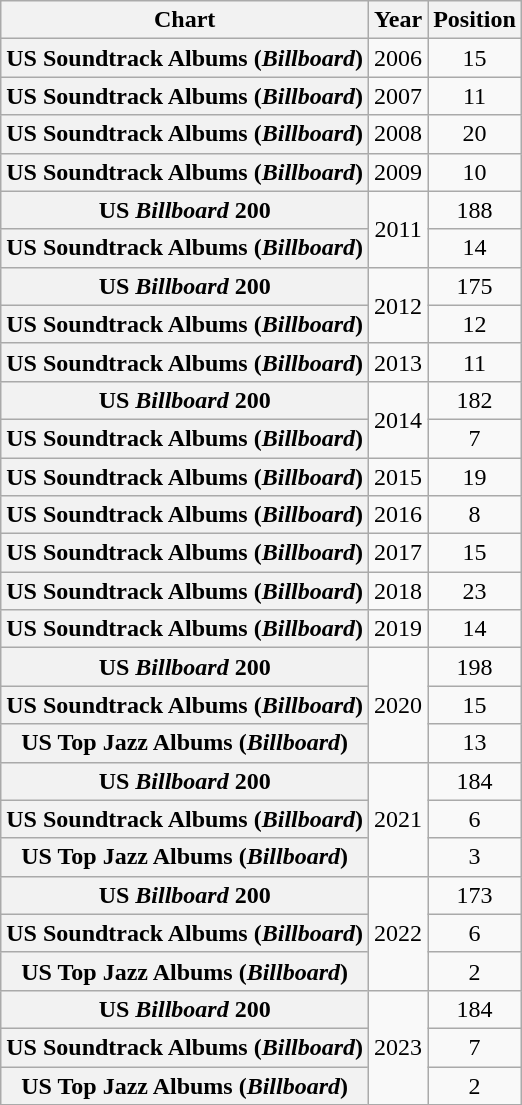<table class="wikitable plainrowheaders" style="text-align:center">
<tr>
<th scope="col">Chart</th>
<th scope="col">Year</th>
<th scope="col">Position</th>
</tr>
<tr>
<th scope="row">US Soundtrack Albums (<em>Billboard</em>)</th>
<td>2006</td>
<td>15</td>
</tr>
<tr>
<th scope="row">US Soundtrack Albums (<em>Billboard</em>)</th>
<td>2007</td>
<td>11</td>
</tr>
<tr>
<th scope="row">US Soundtrack Albums (<em>Billboard</em>)</th>
<td>2008</td>
<td>20</td>
</tr>
<tr>
<th scope="row">US Soundtrack Albums (<em>Billboard</em>)</th>
<td>2009</td>
<td>10</td>
</tr>
<tr>
<th scope="row">US <em>Billboard</em> 200</th>
<td rowspan="2">2011</td>
<td>188</td>
</tr>
<tr>
<th scope="row">US Soundtrack Albums (<em>Billboard</em>)</th>
<td>14</td>
</tr>
<tr>
<th scope="row">US <em>Billboard</em> 200</th>
<td rowspan="2">2012</td>
<td>175</td>
</tr>
<tr>
<th scope="row">US Soundtrack Albums (<em>Billboard</em>)</th>
<td>12</td>
</tr>
<tr>
<th scope="row">US Soundtrack Albums (<em>Billboard</em>)</th>
<td>2013</td>
<td>11</td>
</tr>
<tr>
<th scope="row">US <em>Billboard</em> 200</th>
<td rowspan="2">2014</td>
<td>182</td>
</tr>
<tr>
<th scope="row">US Soundtrack Albums (<em>Billboard</em>)</th>
<td>7</td>
</tr>
<tr>
<th scope="row">US Soundtrack Albums (<em>Billboard</em>)</th>
<td>2015</td>
<td>19</td>
</tr>
<tr>
<th scope="row">US Soundtrack Albums (<em>Billboard</em>)</th>
<td>2016</td>
<td>8</td>
</tr>
<tr>
<th scope="row">US Soundtrack Albums (<em>Billboard</em>)</th>
<td>2017</td>
<td>15</td>
</tr>
<tr>
<th scope="row">US Soundtrack Albums (<em>Billboard</em>)</th>
<td>2018</td>
<td>23</td>
</tr>
<tr>
<th scope="row">US Soundtrack Albums (<em>Billboard</em>)</th>
<td>2019</td>
<td>14</td>
</tr>
<tr>
<th scope="row">US <em>Billboard</em> 200</th>
<td rowspan="3">2020</td>
<td>198</td>
</tr>
<tr>
<th scope="row">US Soundtrack Albums (<em>Billboard</em>)</th>
<td>15</td>
</tr>
<tr>
<th scope="row">US Top Jazz Albums (<em>Billboard</em>)</th>
<td>13</td>
</tr>
<tr>
<th scope="row">US <em>Billboard</em> 200</th>
<td rowspan="3">2021</td>
<td>184</td>
</tr>
<tr>
<th scope="row">US Soundtrack Albums (<em>Billboard</em>)</th>
<td>6</td>
</tr>
<tr>
<th scope="row">US Top Jazz Albums (<em>Billboard</em>)</th>
<td>3</td>
</tr>
<tr>
<th scope="row">US <em>Billboard</em> 200</th>
<td rowspan="3">2022</td>
<td>173</td>
</tr>
<tr>
<th scope="row">US Soundtrack Albums (<em>Billboard</em>)</th>
<td>6</td>
</tr>
<tr>
<th scope="row">US Top Jazz Albums (<em>Billboard</em>)</th>
<td>2</td>
</tr>
<tr>
<th scope="row">US <em>Billboard</em> 200</th>
<td rowspan="3">2023</td>
<td>184</td>
</tr>
<tr>
<th scope="row">US Soundtrack Albums (<em>Billboard</em>)</th>
<td>7</td>
</tr>
<tr>
<th scope="row">US Top Jazz Albums (<em>Billboard</em>)</th>
<td>2</td>
</tr>
</table>
